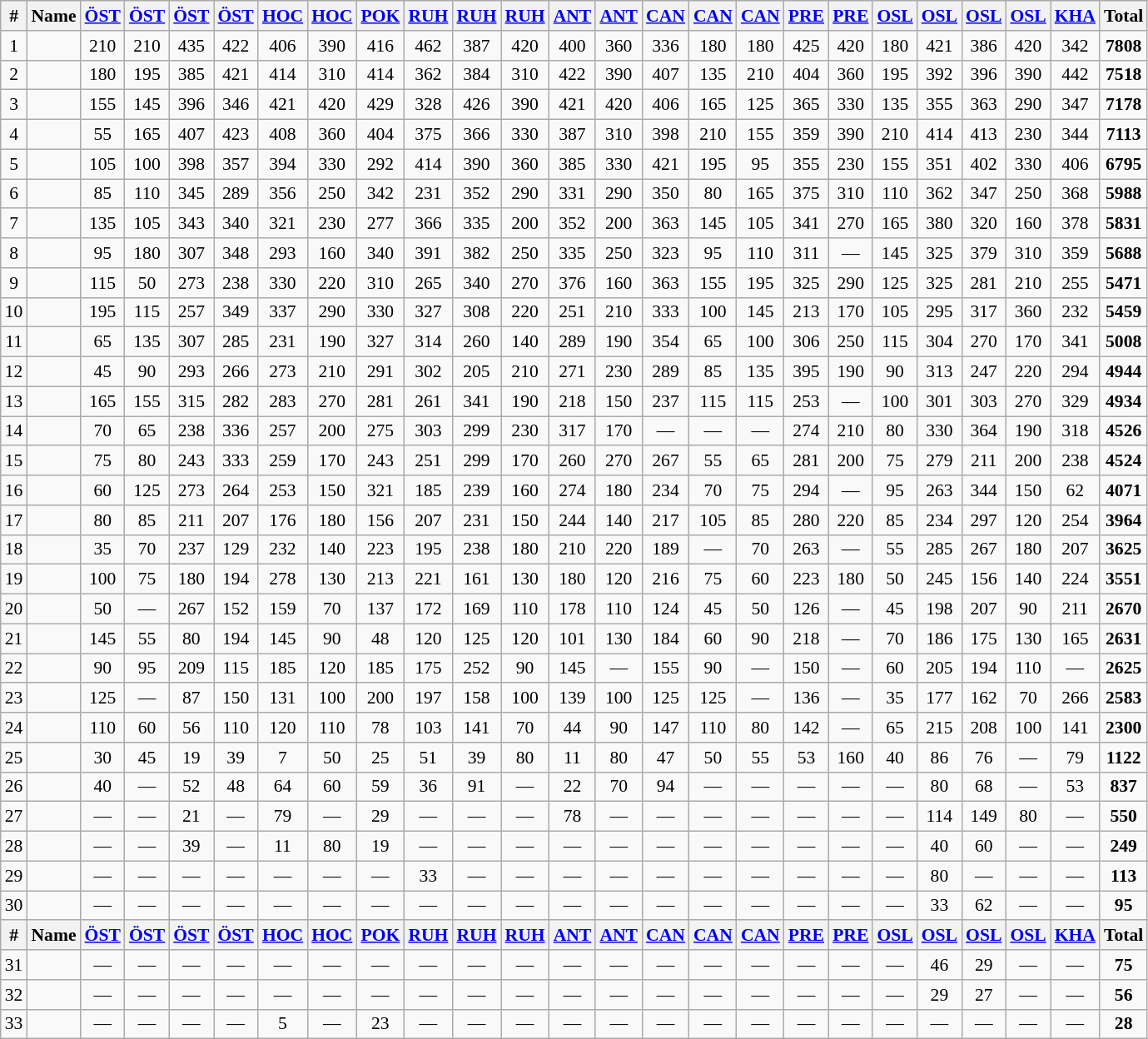<table class="wikitable" style="text-align:center;font-size:90%">
<tr>
<th>#</th>
<th>Name</th>
<th><a href='#'>ÖST</a> <br> </th>
<th><a href='#'>ÖST</a> <br> </th>
<th><a href='#'>ÖST</a> <br> </th>
<th><a href='#'>ÖST</a> <br> </th>
<th><a href='#'>HOC</a> <br> </th>
<th><a href='#'>HOC</a> <br> </th>
<th><a href='#'>POK</a> <br> </th>
<th><a href='#'>RUH</a> <br> </th>
<th><a href='#'>RUH</a> <br> </th>
<th><a href='#'>RUH</a> <br> </th>
<th><a href='#'>ANT</a> <br> </th>
<th><a href='#'>ANT</a> <br> </th>
<th><a href='#'>CAN</a> <br> </th>
<th><a href='#'>CAN</a> <br> </th>
<th><a href='#'>CAN</a> <br> </th>
<th><a href='#'>PRE</a> <br> </th>
<th><a href='#'>PRE</a> <br> </th>
<th><a href='#'>OSL</a> <br> </th>
<th><a href='#'>OSL</a> <br> </th>
<th><a href='#'>OSL</a> <br> </th>
<th><a href='#'>OSL</a> <br> </th>
<th><a href='#'>KHA</a> <br> </th>
<th><strong>Total</strong> </th>
</tr>
<tr>
<td>1</td>
<td align="left"></td>
<td>210</td>
<td>210</td>
<td>435</td>
<td>422</td>
<td>406</td>
<td>390</td>
<td>416</td>
<td>462</td>
<td>387</td>
<td>420</td>
<td>400</td>
<td>360</td>
<td>336</td>
<td>180</td>
<td>180</td>
<td>425</td>
<td>420</td>
<td>180</td>
<td>421</td>
<td>386</td>
<td>420</td>
<td>342</td>
<td><strong>7808</strong></td>
</tr>
<tr>
<td>2</td>
<td align="left"></td>
<td>180</td>
<td>195</td>
<td>385</td>
<td>421</td>
<td>414</td>
<td>310</td>
<td>414</td>
<td>362</td>
<td>384</td>
<td>310</td>
<td>422</td>
<td>390</td>
<td>407</td>
<td>135</td>
<td>210</td>
<td>404</td>
<td>360</td>
<td>195</td>
<td>392</td>
<td>396</td>
<td>390</td>
<td>442</td>
<td><strong>7518</strong></td>
</tr>
<tr>
<td>3</td>
<td align="left"></td>
<td>155</td>
<td>145</td>
<td>396</td>
<td>346</td>
<td>421</td>
<td>420</td>
<td>429</td>
<td>328</td>
<td>426</td>
<td>390</td>
<td>421</td>
<td>420</td>
<td>406</td>
<td>165</td>
<td>125</td>
<td>365</td>
<td>330</td>
<td>135</td>
<td>355</td>
<td>363</td>
<td>290</td>
<td>347</td>
<td><strong>7178</strong></td>
</tr>
<tr>
<td>4</td>
<td align="left"></td>
<td>55</td>
<td>165</td>
<td>407</td>
<td>423</td>
<td>408</td>
<td>360</td>
<td>404</td>
<td>375</td>
<td>366</td>
<td>330</td>
<td>387</td>
<td>310</td>
<td>398</td>
<td>210</td>
<td>155</td>
<td>359</td>
<td>390</td>
<td>210</td>
<td>414</td>
<td>413</td>
<td>230</td>
<td>344</td>
<td><strong>7113</strong></td>
</tr>
<tr>
<td>5</td>
<td align="left"></td>
<td>105</td>
<td>100</td>
<td>398</td>
<td>357</td>
<td>394</td>
<td>330</td>
<td>292</td>
<td>414</td>
<td>390</td>
<td>360</td>
<td>385</td>
<td>330</td>
<td>421</td>
<td>195</td>
<td>95</td>
<td>355</td>
<td>230</td>
<td>155</td>
<td>351</td>
<td>402</td>
<td>330</td>
<td>406</td>
<td><strong>6795</strong></td>
</tr>
<tr>
<td>6</td>
<td align="left"></td>
<td>85</td>
<td>110</td>
<td>345</td>
<td>289</td>
<td>356</td>
<td>250</td>
<td>342</td>
<td>231</td>
<td>352</td>
<td>290</td>
<td>331</td>
<td>290</td>
<td>350</td>
<td>80</td>
<td>165</td>
<td>375</td>
<td>310</td>
<td>110</td>
<td>362</td>
<td>347</td>
<td>250</td>
<td>368</td>
<td><strong>5988</strong></td>
</tr>
<tr>
<td>7</td>
<td align="left"></td>
<td>135</td>
<td>105</td>
<td>343</td>
<td>340</td>
<td>321</td>
<td>230</td>
<td>277</td>
<td>366</td>
<td>335</td>
<td>200</td>
<td>352</td>
<td>200</td>
<td>363</td>
<td>145</td>
<td>105</td>
<td>341</td>
<td>270</td>
<td>165</td>
<td>380</td>
<td>320</td>
<td>160</td>
<td>378</td>
<td><strong>5831</strong></td>
</tr>
<tr>
<td>8</td>
<td align="left"></td>
<td>95</td>
<td>180</td>
<td>307</td>
<td>348</td>
<td>293</td>
<td>160</td>
<td>340</td>
<td>391</td>
<td>382</td>
<td>250</td>
<td>335</td>
<td>250</td>
<td>323</td>
<td>95</td>
<td>110</td>
<td>311</td>
<td>—</td>
<td>145</td>
<td>325</td>
<td>379</td>
<td>310</td>
<td>359</td>
<td><strong>5688</strong></td>
</tr>
<tr>
<td>9</td>
<td align="left"></td>
<td>115</td>
<td>50</td>
<td>273</td>
<td>238</td>
<td>330</td>
<td>220</td>
<td>310</td>
<td>265</td>
<td>340</td>
<td>270</td>
<td>376</td>
<td>160</td>
<td>363</td>
<td>155</td>
<td>195</td>
<td>325</td>
<td>290</td>
<td>125</td>
<td>325</td>
<td>281</td>
<td>210</td>
<td>255</td>
<td><strong>5471</strong></td>
</tr>
<tr>
<td>10</td>
<td align="left"></td>
<td>195</td>
<td>115</td>
<td>257</td>
<td>349</td>
<td>337</td>
<td>290</td>
<td>330</td>
<td>327</td>
<td>308</td>
<td>220</td>
<td>251</td>
<td>210</td>
<td>333</td>
<td>100</td>
<td>145</td>
<td>213</td>
<td>170</td>
<td>105</td>
<td>295</td>
<td>317</td>
<td>360</td>
<td>232</td>
<td><strong>5459</strong></td>
</tr>
<tr>
<td>11</td>
<td align="left"></td>
<td>65</td>
<td>135</td>
<td>307</td>
<td>285</td>
<td>231</td>
<td>190</td>
<td>327</td>
<td>314</td>
<td>260</td>
<td>140</td>
<td>289</td>
<td>190</td>
<td>354</td>
<td>65</td>
<td>100</td>
<td>306</td>
<td>250</td>
<td>115</td>
<td>304</td>
<td>270</td>
<td>170</td>
<td>341</td>
<td><strong>5008</strong></td>
</tr>
<tr>
<td>12</td>
<td align="left"></td>
<td>45</td>
<td>90</td>
<td>293</td>
<td>266</td>
<td>273</td>
<td>210</td>
<td>291</td>
<td>302</td>
<td>205</td>
<td>210</td>
<td>271</td>
<td>230</td>
<td>289</td>
<td>85</td>
<td>135</td>
<td>395</td>
<td>190</td>
<td>90</td>
<td>313</td>
<td>247</td>
<td>220</td>
<td>294</td>
<td><strong>4944</strong></td>
</tr>
<tr>
<td>13</td>
<td align="left"></td>
<td>165</td>
<td>155</td>
<td>315</td>
<td>282</td>
<td>283</td>
<td>270</td>
<td>281</td>
<td>261</td>
<td>341</td>
<td>190</td>
<td>218</td>
<td>150</td>
<td>237</td>
<td>115</td>
<td>115</td>
<td>253</td>
<td>—</td>
<td>100</td>
<td>301</td>
<td>303</td>
<td>270</td>
<td>329</td>
<td><strong>4934</strong></td>
</tr>
<tr>
<td>14</td>
<td align="left"></td>
<td>70</td>
<td>65</td>
<td>238</td>
<td>336</td>
<td>257</td>
<td>200</td>
<td>275</td>
<td>303</td>
<td>299</td>
<td>230</td>
<td>317</td>
<td>170</td>
<td>—</td>
<td>—</td>
<td>—</td>
<td>274</td>
<td>210</td>
<td>80</td>
<td>330</td>
<td>364</td>
<td>190</td>
<td>318</td>
<td><strong>4526</strong></td>
</tr>
<tr>
<td>15</td>
<td align="left"></td>
<td>75</td>
<td>80</td>
<td>243</td>
<td>333</td>
<td>259</td>
<td>170</td>
<td>243</td>
<td>251</td>
<td>299</td>
<td>170</td>
<td>260</td>
<td>270</td>
<td>267</td>
<td>55</td>
<td>65</td>
<td>281</td>
<td>200</td>
<td>75</td>
<td>279</td>
<td>211</td>
<td>200</td>
<td>238</td>
<td><strong>4524</strong></td>
</tr>
<tr>
<td>16</td>
<td align="left"></td>
<td>60</td>
<td>125</td>
<td>273</td>
<td>264</td>
<td>253</td>
<td>150</td>
<td>321</td>
<td>185</td>
<td>239</td>
<td>160</td>
<td>274</td>
<td>180</td>
<td>234</td>
<td>70</td>
<td>75</td>
<td>294</td>
<td>—</td>
<td>95</td>
<td>263</td>
<td>344</td>
<td>150</td>
<td>62</td>
<td><strong>4071</strong></td>
</tr>
<tr>
<td>17</td>
<td align="left"></td>
<td>80</td>
<td>85</td>
<td>211</td>
<td>207</td>
<td>176</td>
<td>180</td>
<td>156</td>
<td>207</td>
<td>231</td>
<td>150</td>
<td>244</td>
<td>140</td>
<td>217</td>
<td>105</td>
<td>85</td>
<td>280</td>
<td>220</td>
<td>85</td>
<td>234</td>
<td>297</td>
<td>120</td>
<td>254</td>
<td><strong>3964</strong></td>
</tr>
<tr>
<td>18</td>
<td align="left"></td>
<td>35</td>
<td>70</td>
<td>237</td>
<td>129</td>
<td>232</td>
<td>140</td>
<td>223</td>
<td>195</td>
<td>238</td>
<td>180</td>
<td>210</td>
<td>220</td>
<td>189</td>
<td>—</td>
<td>70</td>
<td>263</td>
<td>—</td>
<td>55</td>
<td>285</td>
<td>267</td>
<td>180</td>
<td>207</td>
<td><strong>3625</strong></td>
</tr>
<tr>
<td>19</td>
<td align="left"></td>
<td>100</td>
<td>75</td>
<td>180</td>
<td>194</td>
<td>278</td>
<td>130</td>
<td>213</td>
<td>221</td>
<td>161</td>
<td>130</td>
<td>180</td>
<td>120</td>
<td>216</td>
<td>75</td>
<td>60</td>
<td>223</td>
<td>180</td>
<td>50</td>
<td>245</td>
<td>156</td>
<td>140</td>
<td>224</td>
<td><strong>3551</strong></td>
</tr>
<tr>
<td>20</td>
<td align="left"></td>
<td>50</td>
<td>—</td>
<td>267</td>
<td>152</td>
<td>159</td>
<td>70</td>
<td>137</td>
<td>172</td>
<td>169</td>
<td>110</td>
<td>178</td>
<td>110</td>
<td>124</td>
<td>45</td>
<td>50</td>
<td>126</td>
<td>—</td>
<td>45</td>
<td>198</td>
<td>207</td>
<td>90</td>
<td>211</td>
<td><strong>2670</strong></td>
</tr>
<tr>
<td>21</td>
<td align="left"></td>
<td>145</td>
<td>55</td>
<td>80</td>
<td>194</td>
<td>145</td>
<td>90</td>
<td>48</td>
<td>120</td>
<td>125</td>
<td>120</td>
<td>101</td>
<td>130</td>
<td>184</td>
<td>60</td>
<td>90</td>
<td>218</td>
<td>—</td>
<td>70</td>
<td>186</td>
<td>175</td>
<td>130</td>
<td>165</td>
<td><strong>2631</strong></td>
</tr>
<tr>
<td>22</td>
<td align="left"></td>
<td>90</td>
<td>95</td>
<td>209</td>
<td>115</td>
<td>185</td>
<td>120</td>
<td>185</td>
<td>175</td>
<td>252</td>
<td>90</td>
<td>145</td>
<td>—</td>
<td>155</td>
<td>90</td>
<td>—</td>
<td>150</td>
<td>—</td>
<td>60</td>
<td>205</td>
<td>194</td>
<td>110</td>
<td>—</td>
<td><strong>2625</strong></td>
</tr>
<tr>
<td>23</td>
<td align="left"></td>
<td>125</td>
<td>—</td>
<td>87</td>
<td>150</td>
<td>131</td>
<td>100</td>
<td>200</td>
<td>197</td>
<td>158</td>
<td>100</td>
<td>139</td>
<td>100</td>
<td>125</td>
<td>125</td>
<td>—</td>
<td>136</td>
<td>—</td>
<td>35</td>
<td>177</td>
<td>162</td>
<td>70</td>
<td>266</td>
<td><strong>2583</strong></td>
</tr>
<tr>
<td>24</td>
<td align="left"></td>
<td>110</td>
<td>60</td>
<td>56</td>
<td>110</td>
<td>120</td>
<td>110</td>
<td>78</td>
<td>103</td>
<td>141</td>
<td>70</td>
<td>44</td>
<td>90</td>
<td>147</td>
<td>110</td>
<td>80</td>
<td>142</td>
<td>—</td>
<td>65</td>
<td>215</td>
<td>208</td>
<td>100</td>
<td>141</td>
<td><strong>2300</strong></td>
</tr>
<tr>
<td>25</td>
<td align="left"></td>
<td>30</td>
<td>45</td>
<td>19</td>
<td>39</td>
<td>7</td>
<td>50</td>
<td>25</td>
<td>51</td>
<td>39</td>
<td>80</td>
<td>11</td>
<td>80</td>
<td>47</td>
<td>50</td>
<td>55</td>
<td>53</td>
<td>160</td>
<td>40</td>
<td>86</td>
<td>76</td>
<td>—</td>
<td>79</td>
<td><strong>1122</strong></td>
</tr>
<tr>
<td>26</td>
<td align="left"></td>
<td>40</td>
<td>—</td>
<td>52</td>
<td>48</td>
<td>64</td>
<td>60</td>
<td>59</td>
<td>36</td>
<td>91</td>
<td>—</td>
<td>22</td>
<td>70</td>
<td>94</td>
<td>—</td>
<td>—</td>
<td>—</td>
<td>—</td>
<td>—</td>
<td>80</td>
<td>68</td>
<td>—</td>
<td>53</td>
<td><strong>837</strong></td>
</tr>
<tr>
<td>27</td>
<td align="left"></td>
<td>—</td>
<td>—</td>
<td>21</td>
<td>—</td>
<td>79</td>
<td>—</td>
<td>29</td>
<td>—</td>
<td>—</td>
<td>—</td>
<td>78</td>
<td>—</td>
<td>—</td>
<td>—</td>
<td>—</td>
<td>—</td>
<td>—</td>
<td>—</td>
<td>114</td>
<td>149</td>
<td>80</td>
<td>—</td>
<td><strong>550</strong></td>
</tr>
<tr>
<td>28</td>
<td align="left"></td>
<td>—</td>
<td>—</td>
<td>39</td>
<td>—</td>
<td>11</td>
<td>80</td>
<td>19</td>
<td>—</td>
<td>—</td>
<td>—</td>
<td>—</td>
<td>—</td>
<td>—</td>
<td>—</td>
<td>—</td>
<td>—</td>
<td>—</td>
<td>—</td>
<td>40</td>
<td>60</td>
<td>—</td>
<td>—</td>
<td><strong>249</strong></td>
</tr>
<tr>
<td>29</td>
<td align="left"></td>
<td>—</td>
<td>—</td>
<td>—</td>
<td>—</td>
<td>—</td>
<td>—</td>
<td>—</td>
<td>33</td>
<td>—</td>
<td>—</td>
<td>—</td>
<td>—</td>
<td>—</td>
<td>—</td>
<td>—</td>
<td>—</td>
<td>—</td>
<td>—</td>
<td>80</td>
<td>—</td>
<td>—</td>
<td>—</td>
<td><strong>113</strong></td>
</tr>
<tr>
<td>30</td>
<td align="left"></td>
<td>—</td>
<td>—</td>
<td>—</td>
<td>—</td>
<td>—</td>
<td>—</td>
<td>—</td>
<td>—</td>
<td>—</td>
<td>—</td>
<td>—</td>
<td>—</td>
<td>—</td>
<td>—</td>
<td>—</td>
<td>—</td>
<td>—</td>
<td>—</td>
<td>33</td>
<td>62</td>
<td>—</td>
<td>—</td>
<td><strong>95</strong></td>
</tr>
<tr>
<th>#</th>
<th>Name</th>
<th><a href='#'>ÖST</a> <br> </th>
<th><a href='#'>ÖST</a> <br> </th>
<th><a href='#'>ÖST</a> <br> </th>
<th><a href='#'>ÖST</a> <br> </th>
<th><a href='#'>HOC</a> <br> </th>
<th><a href='#'>HOC</a> <br> </th>
<th><a href='#'>POK</a> <br> </th>
<th><a href='#'>RUH</a> <br> </th>
<th><a href='#'>RUH</a> <br> </th>
<th><a href='#'>RUH</a> <br> </th>
<th><a href='#'>ANT</a> <br> </th>
<th><a href='#'>ANT</a> <br> </th>
<th><a href='#'>CAN</a> <br> </th>
<th><a href='#'>CAN</a> <br> </th>
<th><a href='#'>CAN</a> <br> </th>
<th><a href='#'>PRE</a> <br> </th>
<th><a href='#'>PRE</a> <br> </th>
<th><a href='#'>OSL</a> <br> </th>
<th><a href='#'>OSL</a> <br> </th>
<th><a href='#'>OSL</a> <br> </th>
<th><a href='#'>OSL</a> <br> </th>
<th><a href='#'>KHA</a> <br> </th>
<th><strong>Total</strong></th>
</tr>
<tr>
<td>31</td>
<td align="left"></td>
<td>—</td>
<td>—</td>
<td>—</td>
<td>—</td>
<td>—</td>
<td>—</td>
<td>—</td>
<td>—</td>
<td>—</td>
<td>—</td>
<td>—</td>
<td>—</td>
<td>—</td>
<td>—</td>
<td>—</td>
<td>—</td>
<td>—</td>
<td>—</td>
<td>46</td>
<td>29</td>
<td>—</td>
<td>—</td>
<td><strong>75</strong></td>
</tr>
<tr>
<td>32</td>
<td align="left"></td>
<td>—</td>
<td>—</td>
<td>—</td>
<td>—</td>
<td>—</td>
<td>—</td>
<td>—</td>
<td>—</td>
<td>—</td>
<td>—</td>
<td>—</td>
<td>—</td>
<td>—</td>
<td>—</td>
<td>—</td>
<td>—</td>
<td>—</td>
<td>—</td>
<td>29</td>
<td>27</td>
<td>—</td>
<td>—</td>
<td><strong>56</strong></td>
</tr>
<tr>
<td>33</td>
<td align="left"></td>
<td>—</td>
<td>—</td>
<td>—</td>
<td>—</td>
<td>5</td>
<td>—</td>
<td>23</td>
<td>—</td>
<td>—</td>
<td>—</td>
<td>—</td>
<td>—</td>
<td>—</td>
<td>—</td>
<td>—</td>
<td>—</td>
<td>—</td>
<td>—</td>
<td>—</td>
<td>—</td>
<td>—</td>
<td>—</td>
<td><strong>28</strong></td>
</tr>
</table>
